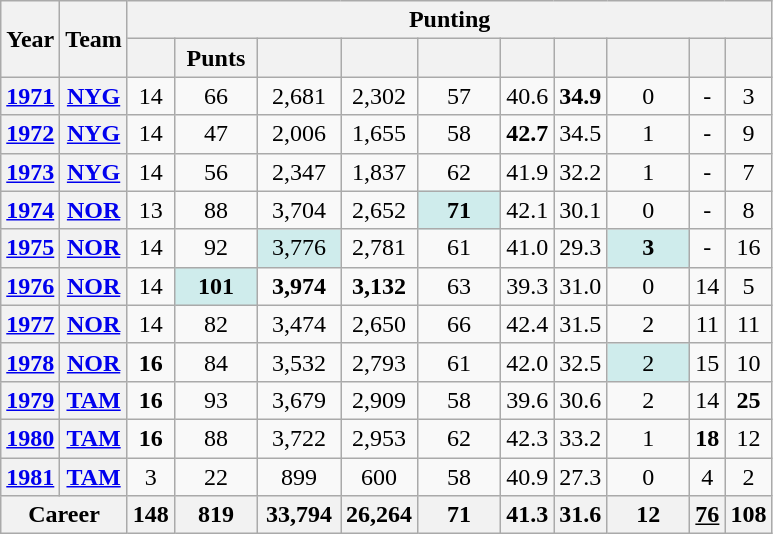<table class=wikitable style="text-align:center;">
<tr>
<th rowspan="2">Year</th>
<th rowspan="2">Team</th>
<th colspan="10">Punting</th>
</tr>
<tr>
<th></th>
<th>Punts</th>
<th></th>
<th></th>
<th></th>
<th></th>
<th></th>
<th></th>
<th></th>
<th></th>
</tr>
<tr>
<th><a href='#'>1971</a></th>
<th><a href='#'>NYG</a></th>
<td>14</td>
<td>66</td>
<td>2,681</td>
<td>2,302</td>
<td>57</td>
<td>40.6</td>
<td><strong>34.9</strong></td>
<td>0</td>
<td>-</td>
<td>3</td>
</tr>
<tr>
<th><a href='#'>1972</a></th>
<th><a href='#'>NYG</a></th>
<td>14</td>
<td>47</td>
<td>2,006</td>
<td>1,655</td>
<td>58</td>
<td><strong>42.7</strong></td>
<td>34.5</td>
<td>1</td>
<td>-</td>
<td>9</td>
</tr>
<tr>
<th><a href='#'>1973</a></th>
<th><a href='#'>NYG</a></th>
<td>14</td>
<td>56</td>
<td>2,347</td>
<td>1,837</td>
<td>62</td>
<td>41.9</td>
<td>32.2</td>
<td>1</td>
<td>-</td>
<td>7</td>
</tr>
<tr>
<th><a href='#'>1974</a></th>
<th><a href='#'>NOR</a></th>
<td>13</td>
<td>88</td>
<td>3,704</td>
<td>2,652</td>
<td style="background:#cfecec; width:3em;"><strong>71</strong></td>
<td>42.1</td>
<td>30.1</td>
<td>0</td>
<td>-</td>
<td>8</td>
</tr>
<tr>
<th><a href='#'>1975</a></th>
<th><a href='#'>NOR</a></th>
<td>14</td>
<td>92</td>
<td style="background:#cfecec; width:3em;">3,776</td>
<td>2,781</td>
<td>61</td>
<td>41.0</td>
<td>29.3</td>
<td style="background:#cfecec; width:3em;"><strong>3</strong></td>
<td>-</td>
<td>16</td>
</tr>
<tr>
<th><a href='#'>1976</a></th>
<th><a href='#'>NOR</a></th>
<td>14</td>
<td style="background:#cfecec; width:3em;"><strong>101</strong></td>
<td><strong>3,974</strong></td>
<td><strong>3,132</strong></td>
<td>63</td>
<td>39.3</td>
<td>31.0</td>
<td>0</td>
<td>14</td>
<td>5</td>
</tr>
<tr>
<th><a href='#'>1977</a></th>
<th><a href='#'>NOR</a></th>
<td>14</td>
<td>82</td>
<td>3,474</td>
<td>2,650</td>
<td>66</td>
<td>42.4</td>
<td>31.5</td>
<td>2</td>
<td>11</td>
<td>11</td>
</tr>
<tr>
<th><a href='#'>1978</a></th>
<th><a href='#'>NOR</a></th>
<td><strong>16</strong></td>
<td>84</td>
<td>3,532</td>
<td>2,793</td>
<td>61</td>
<td>42.0</td>
<td>32.5</td>
<td style="background:#cfecec; width:3em;">2</td>
<td>15</td>
<td>10</td>
</tr>
<tr>
<th><a href='#'>1979</a></th>
<th><a href='#'>TAM</a></th>
<td><strong>16</strong></td>
<td>93</td>
<td>3,679</td>
<td>2,909</td>
<td>58</td>
<td>39.6</td>
<td>30.6</td>
<td>2</td>
<td>14</td>
<td><strong>25</strong></td>
</tr>
<tr>
<th><a href='#'>1980</a></th>
<th><a href='#'>TAM</a></th>
<td><strong>16</strong></td>
<td>88</td>
<td>3,722</td>
<td>2,953</td>
<td>62</td>
<td>42.3</td>
<td>33.2</td>
<td>1</td>
<td><strong>18</strong></td>
<td>12</td>
</tr>
<tr>
<th><a href='#'>1981</a></th>
<th><a href='#'>TAM</a></th>
<td>3</td>
<td>22</td>
<td>899</td>
<td>600</td>
<td>58</td>
<td>40.9</td>
<td>27.3</td>
<td>0</td>
<td>4</td>
<td>2</td>
</tr>
<tr>
<th colspan="2">Career</th>
<th>148</th>
<th>819</th>
<th>33,794</th>
<th>26,264</th>
<th>71</th>
<th>41.3</th>
<th>31.6</th>
<th>12</th>
<th><u>76</u></th>
<th>108</th>
</tr>
</table>
